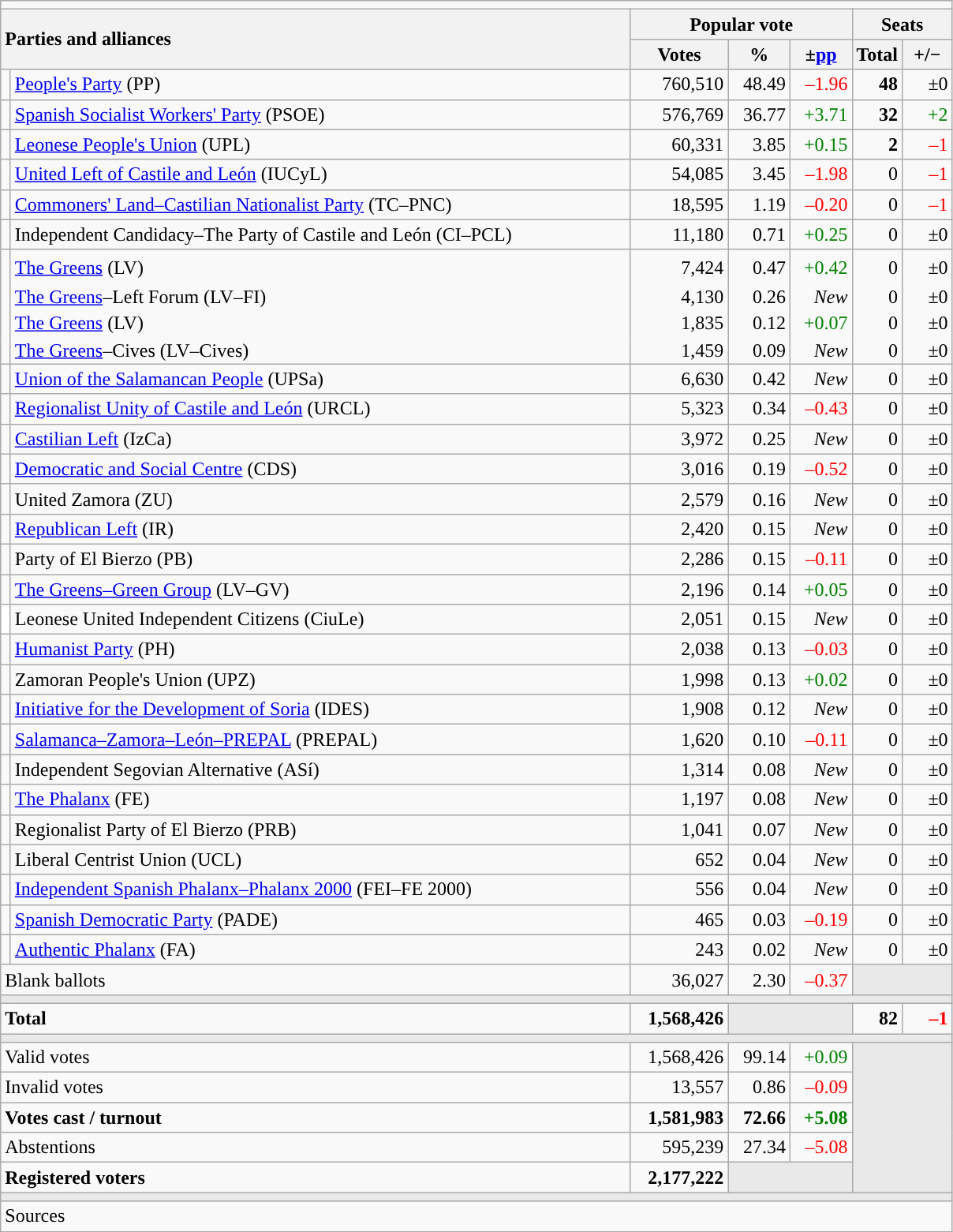<table class="wikitable" style="text-align:right;">
<tr>
<td colspan="7"></td>
</tr>
<tr>
<th style="text-align:left;" rowspan="2" colspan="2" width="525">Parties and alliances</th>
<th colspan="3">Popular vote</th>
<th colspan="2">Seats</th>
</tr>
<tr>
<th width="75">Votes</th>
<th width="45">%</th>
<th width="45">±<a href='#'>pp</a></th>
<th width="35">Total</th>
<th width="35">+/−</th>
</tr>
<tr>
<td width="1" style="color:inherit;background:"></td>
<td align="left"><a href='#'>People's Party</a> (PP)</td>
<td>760,510</td>
<td>48.49</td>
<td style="color:red;">–1.96</td>
<td><strong>48</strong></td>
<td>±0</td>
</tr>
<tr>
<td style="color:inherit;background:"></td>
<td align="left"><a href='#'>Spanish Socialist Workers' Party</a> (PSOE)</td>
<td>576,769</td>
<td>36.77</td>
<td style="color:green;">+3.71</td>
<td><strong>32</strong></td>
<td style="color:green;">+2</td>
</tr>
<tr>
<td style="color:inherit;background:"></td>
<td align="left"><a href='#'>Leonese People's Union</a> (UPL)</td>
<td>60,331</td>
<td>3.85</td>
<td style="color:green;">+0.15</td>
<td><strong>2</strong></td>
<td style="color:red;">–1</td>
</tr>
<tr>
<td style="color:inherit;background:"></td>
<td align="left"><a href='#'>United Left of Castile and León</a> (IUCyL)</td>
<td>54,085</td>
<td>3.45</td>
<td style="color:red;">–1.98</td>
<td>0</td>
<td style="color:red;">–1</td>
</tr>
<tr>
<td style="color:inherit;background:"></td>
<td align="left"><a href='#'>Commoners' Land–Castilian Nationalist Party</a> (TC–PNC)</td>
<td>18,595</td>
<td>1.19</td>
<td style="color:red;">–0.20</td>
<td>0</td>
<td style="color:red;">–1</td>
</tr>
<tr>
<td style="color:inherit;background:"></td>
<td align="left">Independent Candidacy–The Party of Castile and León (CI–PCL)</td>
<td>11,180</td>
<td>0.71</td>
<td style="color:green;">+0.25</td>
<td>0</td>
<td>±0</td>
</tr>
<tr style="line-height:22px;">
<td rowspan="4" style="color:inherit;background:"></td>
<td align="left"><a href='#'>The Greens</a> (LV)</td>
<td>7,424</td>
<td>0.47</td>
<td style="color:green;">+0.42</td>
<td>0</td>
<td>±0</td>
</tr>
<tr style="border-bottom-style:hidden; border-top-style:hidden; line-height:16px;">
<td align="left"><span><a href='#'>The Greens</a>–Left Forum (LV–FI)</span></td>
<td>4,130</td>
<td>0.26</td>
<td><em>New</em></td>
<td>0</td>
<td>±0</td>
</tr>
<tr style="border-bottom-style:hidden; line-height:16px;">
<td align="left"><span><a href='#'>The Greens</a> (LV)</span></td>
<td>1,835</td>
<td>0.12</td>
<td style="color:green;">+0.07</td>
<td>0</td>
<td>±0</td>
</tr>
<tr style="line-height:16px;">
<td align="left"><span><a href='#'>The Greens</a>–Cives (LV–Cives)</span></td>
<td>1,459</td>
<td>0.09</td>
<td><em>New</em></td>
<td>0</td>
<td>±0</td>
</tr>
<tr>
<td style="color:inherit;background:"></td>
<td align="left"><a href='#'>Union of the Salamancan People</a> (UPSa)</td>
<td>6,630</td>
<td>0.42</td>
<td><em>New</em></td>
<td>0</td>
<td>±0</td>
</tr>
<tr>
<td style="color:inherit;background:"></td>
<td align="left"><a href='#'>Regionalist Unity of Castile and León</a> (URCL)</td>
<td>5,323</td>
<td>0.34</td>
<td style="color:red;">–0.43</td>
<td>0</td>
<td>±0</td>
</tr>
<tr>
<td style="color:inherit;background:"></td>
<td align="left"><a href='#'>Castilian Left</a> (IzCa)</td>
<td>3,972</td>
<td>0.25</td>
<td><em>New</em></td>
<td>0</td>
<td>±0</td>
</tr>
<tr>
<td style="color:inherit;background:"></td>
<td align="left"><a href='#'>Democratic and Social Centre</a> (CDS)</td>
<td>3,016</td>
<td>0.19</td>
<td style="color:red;">–0.52</td>
<td>0</td>
<td>±0</td>
</tr>
<tr>
<td style="color:inherit;background:"></td>
<td align="left">United Zamora (ZU)</td>
<td>2,579</td>
<td>0.16</td>
<td><em>New</em></td>
<td>0</td>
<td>±0</td>
</tr>
<tr>
<td style="color:inherit;background:"></td>
<td align="left"><a href='#'>Republican Left</a> (IR)</td>
<td>2,420</td>
<td>0.15</td>
<td><em>New</em></td>
<td>0</td>
<td>±0</td>
</tr>
<tr>
<td style="color:inherit;background:"></td>
<td align="left">Party of El Bierzo (PB)</td>
<td>2,286</td>
<td>0.15</td>
<td style="color:red;">–0.11</td>
<td>0</td>
<td>±0</td>
</tr>
<tr>
<td style="color:inherit;background:"></td>
<td align="left"><a href='#'>The Greens–Green Group</a> (LV–GV)</td>
<td>2,196</td>
<td>0.14</td>
<td style="color:green;">+0.05</td>
<td>0</td>
<td>±0</td>
</tr>
<tr>
<td bgcolor="white"></td>
<td align="left">Leonese United Independent Citizens (CiuLe)</td>
<td>2,051</td>
<td>0.15</td>
<td><em>New</em></td>
<td>0</td>
<td>±0</td>
</tr>
<tr>
<td style="color:inherit;background:"></td>
<td align="left"><a href='#'>Humanist Party</a> (PH)</td>
<td>2,038</td>
<td>0.13</td>
<td style="color:red;">–0.03</td>
<td>0</td>
<td>±0</td>
</tr>
<tr>
<td style="color:inherit;background:"></td>
<td align="left">Zamoran People's Union (UPZ)</td>
<td>1,998</td>
<td>0.13</td>
<td style="color:green;">+0.02</td>
<td>0</td>
<td>±0</td>
</tr>
<tr>
<td style="color:inherit;background:"></td>
<td align="left"><a href='#'>Initiative for the Development of Soria</a> (IDES)</td>
<td>1,908</td>
<td>0.12</td>
<td><em>New</em></td>
<td>0</td>
<td>±0</td>
</tr>
<tr>
<td style="color:inherit;background:"></td>
<td align="left"><a href='#'>Salamanca–Zamora–León–PREPAL</a> (PREPAL)</td>
<td>1,620</td>
<td>0.10</td>
<td style="color:red;">–0.11</td>
<td>0</td>
<td>±0</td>
</tr>
<tr>
<td style="color:inherit;background:"></td>
<td align="left">Independent Segovian Alternative (ASí)</td>
<td>1,314</td>
<td>0.08</td>
<td><em>New</em></td>
<td>0</td>
<td>±0</td>
</tr>
<tr>
<td style="color:inherit;background:"></td>
<td align="left"><a href='#'>The Phalanx</a> (FE)</td>
<td>1,197</td>
<td>0.08</td>
<td><em>New</em></td>
<td>0</td>
<td>±0</td>
</tr>
<tr>
<td style="color:inherit;background:"></td>
<td align="left">Regionalist Party of El Bierzo (PRB)</td>
<td>1,041</td>
<td>0.07</td>
<td><em>New</em></td>
<td>0</td>
<td>±0</td>
</tr>
<tr>
<td style="color:inherit;background:"></td>
<td align="left">Liberal Centrist Union (UCL)</td>
<td>652</td>
<td>0.04</td>
<td><em>New</em></td>
<td>0</td>
<td>±0</td>
</tr>
<tr>
<td style="color:inherit;background:"></td>
<td align="left"><a href='#'>Independent Spanish Phalanx–Phalanx 2000</a> (FEI–FE 2000)</td>
<td>556</td>
<td>0.04</td>
<td><em>New</em></td>
<td>0</td>
<td>±0</td>
</tr>
<tr>
<td style="color:inherit;background:"></td>
<td align="left"><a href='#'>Spanish Democratic Party</a> (PADE)</td>
<td>465</td>
<td>0.03</td>
<td style="color:red;">–0.19</td>
<td>0</td>
<td>±0</td>
</tr>
<tr>
<td style="color:inherit;background:"></td>
<td align="left"><a href='#'>Authentic Phalanx</a> (FA)</td>
<td>243</td>
<td>0.02</td>
<td><em>New</em></td>
<td>0</td>
<td>±0</td>
</tr>
<tr>
<td align="left" colspan="2">Blank ballots</td>
<td>36,027</td>
<td>2.30</td>
<td style="color:red;">–0.37</td>
<td bgcolor="#E9E9E9" colspan="2"></td>
</tr>
<tr>
<td colspan="7" bgcolor="#E9E9E9"></td>
</tr>
<tr style="font-weight:bold;">
<td align="left" colspan="2">Total</td>
<td>1,568,426</td>
<td bgcolor="#E9E9E9" colspan="2"></td>
<td>82</td>
<td style="color:red;">–1</td>
</tr>
<tr>
<td colspan="7" bgcolor="#E9E9E9"></td>
</tr>
<tr>
<td align="left" colspan="2">Valid votes</td>
<td>1,568,426</td>
<td>99.14</td>
<td style="color:green;">+0.09</td>
<td bgcolor="#E9E9E9" colspan="2" rowspan="5"></td>
</tr>
<tr>
<td align="left" colspan="2">Invalid votes</td>
<td>13,557</td>
<td>0.86</td>
<td style="color:red;">–0.09</td>
</tr>
<tr style="font-weight:bold;">
<td align="left" colspan="2">Votes cast / turnout</td>
<td>1,581,983</td>
<td>72.66</td>
<td style="color:green;">+5.08</td>
</tr>
<tr>
<td align="left" colspan="2">Abstentions</td>
<td>595,239</td>
<td>27.34</td>
<td style="color:red;">–5.08</td>
</tr>
<tr style="font-weight:bold;">
<td align="left" colspan="2">Registered voters</td>
<td>2,177,222</td>
<td bgcolor="#E9E9E9" colspan="2"></td>
</tr>
<tr>
<td colspan="7" bgcolor="#E9E9E9"></td>
</tr>
<tr>
<td align="left" colspan="7">Sources</td>
</tr>
</table>
